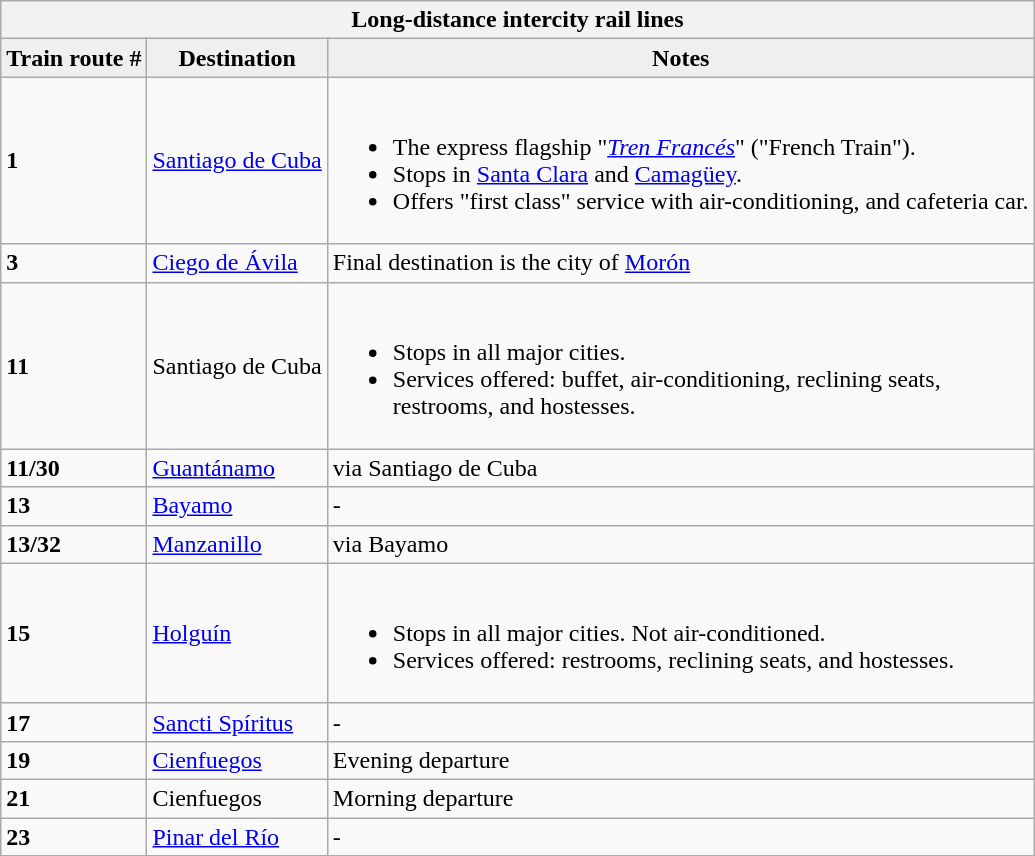<table class="wikitable">
<tr>
<th colspan=9>Long-distance intercity rail lines</th>
</tr>
<tr>
<th style="background:#efefef;">Train route #</th>
<th style="background:#efefef;">Destination</th>
<th style="background:#efefef;">Notes</th>
</tr>
<tr>
<td><strong>1</strong></td>
<td><a href='#'>Santiago de Cuba</a></td>
<td><br><ul><li>The express flagship "<em><a href='#'>Tren Francés</a></em>" ("French Train").</li><li>Stops in <a href='#'>Santa Clara</a> and <a href='#'>Camagüey</a>.</li><li>Offers "first class" service with air-conditioning, and cafeteria car.</li></ul></td>
</tr>
<tr>
<td><strong>3</strong></td>
<td><a href='#'>Ciego de Ávila</a></td>
<td>Final destination is the city of <a href='#'>Morón</a></td>
</tr>
<tr>
<td><strong>11</strong></td>
<td>Santiago de Cuba</td>
<td><br><ul><li>Stops in all major cities.</li><li>Services offered: buffet, air-conditioning, reclining seats, <br>restrooms, and hostesses.</li></ul></td>
</tr>
<tr>
<td><strong>11/30</strong></td>
<td><a href='#'>Guantánamo</a></td>
<td>via Santiago de Cuba</td>
</tr>
<tr>
<td><strong>13</strong></td>
<td><a href='#'>Bayamo</a></td>
<td>-</td>
</tr>
<tr>
<td><strong>13/32</strong></td>
<td><a href='#'>Manzanillo</a></td>
<td>via Bayamo</td>
</tr>
<tr>
<td><strong>15</strong></td>
<td><a href='#'>Holguín</a></td>
<td><br><ul><li>Stops in all major cities. Not air-conditioned.</li><li>Services offered: restrooms, reclining seats, and hostesses.</li></ul></td>
</tr>
<tr>
<td><strong>17</strong></td>
<td><a href='#'>Sancti Spíritus</a></td>
<td>-</td>
</tr>
<tr>
<td><strong>19</strong></td>
<td><a href='#'>Cienfuegos</a></td>
<td>Evening departure</td>
</tr>
<tr>
<td><strong>21</strong></td>
<td>Cienfuegos</td>
<td>Morning departure</td>
</tr>
<tr>
<td><strong>23</strong></td>
<td><a href='#'>Pinar del Río</a></td>
<td>-</td>
</tr>
</table>
